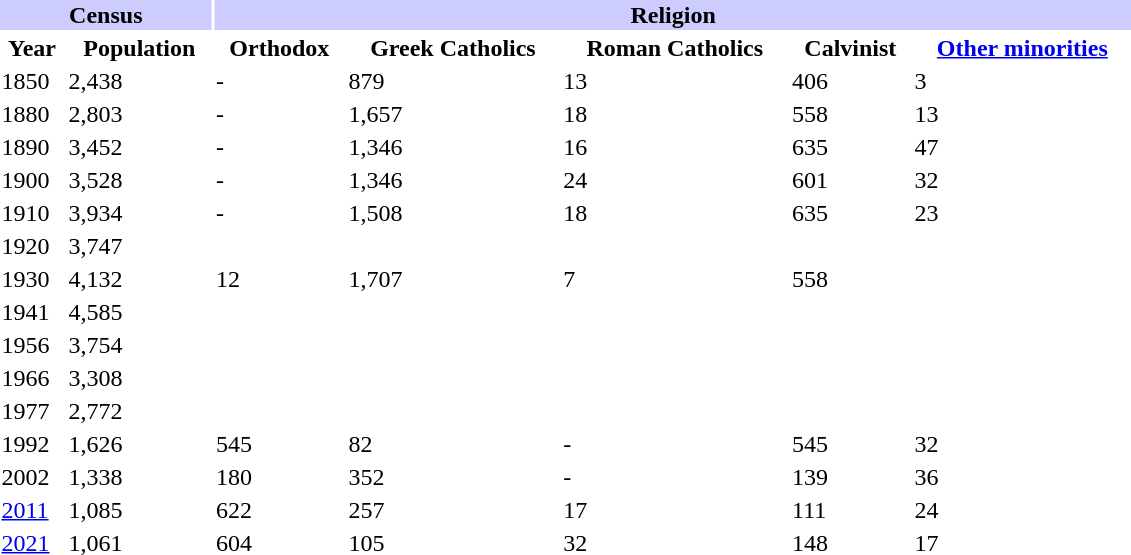<table class="toccolours" style="margin: 0 1em 0 1em;" width="60%">
<tr>
<th colspan="2" align="center" style="background:#ccccff;"><strong>Census</strong></th>
<th colspan="7" align="center" style="background:#ccccff;"><strong>Religion</strong></th>
</tr>
<tr>
<th><strong>Year</strong></th>
<th><strong>Population</strong></th>
<th>Orthodox</th>
<th>Greek Catholics</th>
<th>Roman Catholics</th>
<th>Calvinist</th>
<th><a href='#'>Other minorities</a></th>
</tr>
<tr valign="bottom">
<td height="12,75">1850</td>
<td>2,438</td>
<td>-</td>
<td>879</td>
<td>13</td>
<td>406</td>
<td>3</td>
</tr>
<tr valign="bottom">
<td height="12,75">1880</td>
<td>2,803</td>
<td>-</td>
<td>1,657</td>
<td>18</td>
<td>558</td>
<td>13</td>
</tr>
<tr valign="bottom">
<td height="12,75">1890</td>
<td>3,452</td>
<td>-</td>
<td>1,346</td>
<td>16</td>
<td>635</td>
<td>47</td>
</tr>
<tr valign="bottom">
<td height="12,75">1900</td>
<td>3,528</td>
<td>-</td>
<td>1,346</td>
<td>24</td>
<td>601</td>
<td>32</td>
</tr>
<tr valign="bottom">
<td height="12,75">1910</td>
<td>3,934</td>
<td>-</td>
<td>1,508</td>
<td>18</td>
<td>635</td>
<td>23</td>
</tr>
<tr valign="bottom">
<td height="12,75">1920</td>
<td>3,747</td>
<td></td>
<td></td>
<td></td>
<td></td>
<td></td>
</tr>
<tr valign="bottom">
<td height="12,75">1930</td>
<td>4,132</td>
<td>12</td>
<td>1,707</td>
<td>7</td>
<td>558</td>
<td></td>
</tr>
<tr valign="bottom">
<td height="12,75">1941</td>
<td>4,585</td>
<td></td>
<td></td>
<td></td>
<td></td>
<td></td>
</tr>
<tr valign="bottom">
<td height="12,75">1956</td>
<td>3,754</td>
<td></td>
<td></td>
<td></td>
<td></td>
<td></td>
</tr>
<tr valign="bottom">
<td height="12,75">1966</td>
<td>3,308</td>
<td></td>
<td></td>
<td></td>
<td></td>
<td></td>
</tr>
<tr valign="bottom">
<td height="12,75">1977</td>
<td>2,772</td>
<td></td>
<td></td>
<td></td>
<td></td>
<td></td>
</tr>
<tr valign="bottom">
<td height="12,75">1992</td>
<td>1,626</td>
<td>545</td>
<td>82</td>
<td>-</td>
<td>545</td>
<td>32</td>
</tr>
<tr valign="bottom">
<td height="12,75">2002</td>
<td>1,338</td>
<td>180</td>
<td>352</td>
<td>-</td>
<td>139</td>
<td>36</td>
</tr>
<tr valign="bottom">
<td height="12,75"><a href='#'>2011</a></td>
<td>1,085</td>
<td>622</td>
<td>257</td>
<td>17</td>
<td>111</td>
<td>24</td>
</tr>
<tr valign="bottom">
<td height="12,75"><a href='#'>2021</a></td>
<td>1,061</td>
<td>604</td>
<td>105</td>
<td>32</td>
<td>148</td>
<td>17</td>
</tr>
</table>
